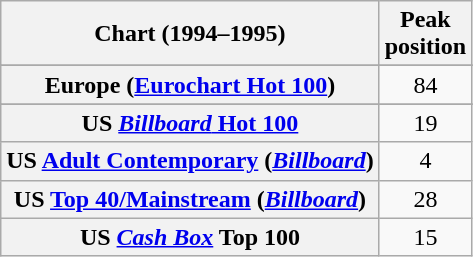<table class="wikitable sortable plainrowheaders" style="text-align:center">
<tr>
<th>Chart (1994–1995)</th>
<th>Peak<br>position</th>
</tr>
<tr>
</tr>
<tr>
</tr>
<tr>
</tr>
<tr>
<th scope="row">Europe (<a href='#'>Eurochart Hot 100</a>)</th>
<td>84</td>
</tr>
<tr>
</tr>
<tr>
</tr>
<tr>
</tr>
<tr>
</tr>
<tr>
</tr>
<tr>
</tr>
<tr>
<th scope="row">US <a href='#'><em>Billboard</em> Hot 100</a></th>
<td>19</td>
</tr>
<tr>
<th scope="row">US <a href='#'>Adult Contemporary</a> (<em><a href='#'>Billboard</a></em>)</th>
<td>4</td>
</tr>
<tr>
<th scope="row">US <a href='#'>Top 40/Mainstream</a> (<em><a href='#'>Billboard</a></em>)</th>
<td>28</td>
</tr>
<tr>
<th scope="row">US <a href='#'><em>Cash Box</em></a> Top 100</th>
<td>15</td>
</tr>
</table>
